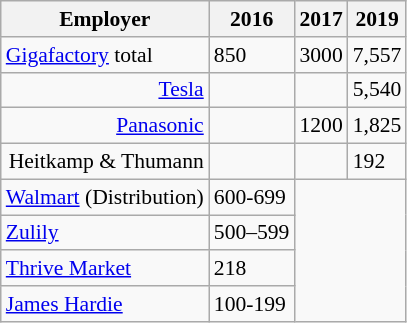<table class="wikitable sortable" style="font-size: 90%;" title=Number of Employees>
<tr>
<th>Employer</th>
<th>2016</th>
<th>2017</th>
<th>2019</th>
</tr>
<tr>
<td><a href='#'>Gigafactory</a> total</td>
<td>850</td>
<td>3000</td>
<td>7,557</td>
</tr>
<tr>
<td style="text-align:right;"><a href='#'>Tesla</a></td>
<td></td>
<td></td>
<td>5,540</td>
</tr>
<tr>
<td style="text-align:right;"><a href='#'>Panasonic</a></td>
<td></td>
<td>1200</td>
<td>1,825</td>
</tr>
<tr>
<td style="text-align:right;">Heitkamp & Thumann</td>
<td></td>
<td></td>
<td>192</td>
</tr>
<tr>
<td><a href='#'>Walmart</a> (Distribution) </td>
<td>600-699</td>
</tr>
<tr>
<td><a href='#'>Zulily</a></td>
<td>500–599<br></td>
</tr>
<tr>
<td><a href='#'>Thrive Market</a></td>
<td>218</td>
</tr>
<tr>
<td><a href='#'>James Hardie</a></td>
<td>100-199<br></td>
</tr>
</table>
